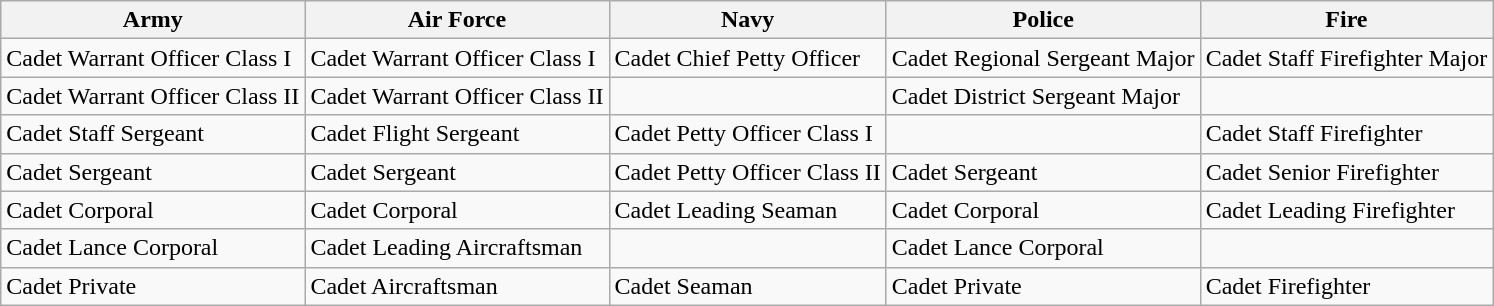<table class="wikitable">
<tr>
<th>Army</th>
<th>Air Force</th>
<th>Navy</th>
<th>Police</th>
<th>Fire</th>
</tr>
<tr>
<td>Cadet Warrant Officer Class I</td>
<td>Cadet Warrant Officer Class I</td>
<td>Cadet Chief Petty Officer</td>
<td>Cadet Regional Sergeant Major</td>
<td>Cadet Staff Firefighter Major</td>
</tr>
<tr>
<td>Cadet Warrant Officer Class II</td>
<td>Cadet Warrant Officer Class II</td>
<td></td>
<td>Cadet District Sergeant Major</td>
<td></td>
</tr>
<tr>
<td>Cadet Staff Sergeant</td>
<td>Cadet Flight Sergeant</td>
<td>Cadet Petty Officer Class I</td>
<td></td>
<td>Cadet Staff Firefighter</td>
</tr>
<tr>
<td>Cadet Sergeant</td>
<td>Cadet Sergeant</td>
<td>Cadet Petty Officer Class II</td>
<td>Cadet Sergeant</td>
<td>Cadet Senior Firefighter</td>
</tr>
<tr>
<td>Cadet Corporal</td>
<td>Cadet Corporal</td>
<td>Cadet Leading Seaman</td>
<td>Cadet Corporal</td>
<td>Cadet Leading Firefighter</td>
</tr>
<tr>
<td>Cadet Lance Corporal</td>
<td>Cadet Leading Aircraftsman</td>
<td></td>
<td>Cadet Lance Corporal</td>
<td></td>
</tr>
<tr>
<td>Cadet Private</td>
<td>Cadet Aircraftsman</td>
<td>Cadet Seaman</td>
<td>Cadet Private</td>
<td>Cadet Firefighter</td>
</tr>
</table>
